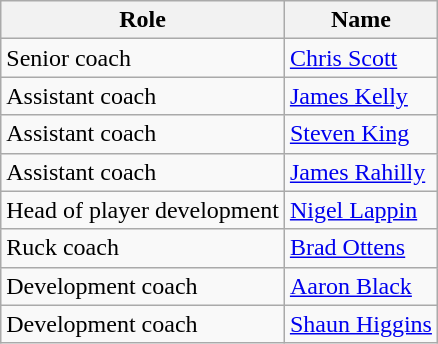<table class="wikitable">
<tr>
<th>Role</th>
<th>Name</th>
</tr>
<tr>
<td>Senior coach</td>
<td><a href='#'>Chris Scott</a></td>
</tr>
<tr>
<td>Assistant coach</td>
<td><a href='#'>James Kelly</a></td>
</tr>
<tr>
<td>Assistant coach</td>
<td><a href='#'>Steven King</a></td>
</tr>
<tr>
<td>Assistant coach</td>
<td><a href='#'>James Rahilly</a></td>
</tr>
<tr>
<td>Head of player development</td>
<td><a href='#'>Nigel Lappin</a></td>
</tr>
<tr>
<td>Ruck coach</td>
<td><a href='#'>Brad Ottens</a></td>
</tr>
<tr>
<td>Development coach</td>
<td><a href='#'>Aaron Black</a></td>
</tr>
<tr>
<td>Development coach</td>
<td><a href='#'>Shaun Higgins</a></td>
</tr>
</table>
